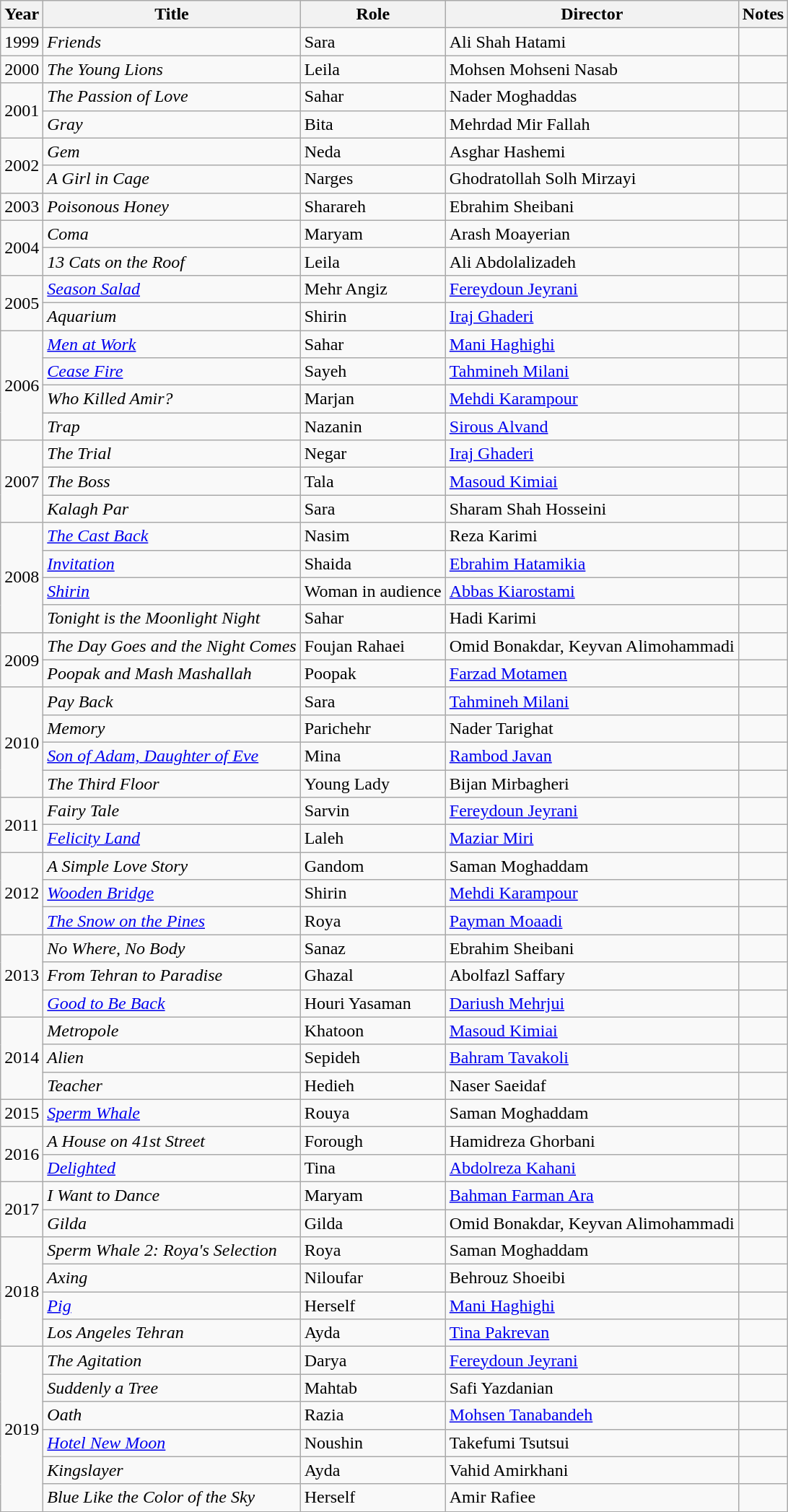<table class="wikitable sortable">
<tr>
<th>Year</th>
<th>Title</th>
<th>Role</th>
<th>Director</th>
<th>Notes</th>
</tr>
<tr>
<td>1999</td>
<td><em>Friends</em></td>
<td>Sara</td>
<td>Ali Shah Hatami</td>
<td></td>
</tr>
<tr>
<td>2000</td>
<td><em>The Young Lions</em></td>
<td>Leila</td>
<td>Mohsen Mohseni Nasab</td>
<td></td>
</tr>
<tr>
<td rowspan="2">2001</td>
<td><em>The Passion of Love</em></td>
<td>Sahar</td>
<td>Nader Moghaddas</td>
<td></td>
</tr>
<tr>
<td><em>Gray</em></td>
<td>Bita</td>
<td>Mehrdad Mir Fallah</td>
<td></td>
</tr>
<tr>
<td rowspan="2">2002</td>
<td><em>Gem</em></td>
<td>Neda</td>
<td>Asghar Hashemi</td>
<td></td>
</tr>
<tr>
<td><em>A Girl in Cage</em></td>
<td>Narges</td>
<td>Ghodratollah Solh Mirzayi</td>
<td></td>
</tr>
<tr>
<td>2003</td>
<td><em>Poisonous Honey</em></td>
<td>Sharareh</td>
<td>Ebrahim Sheibani</td>
<td></td>
</tr>
<tr>
<td rowspan="2">2004</td>
<td><em>Coma</em></td>
<td>Maryam</td>
<td>Arash Moayerian</td>
<td></td>
</tr>
<tr>
<td><em>13 Cats on the Roof</em></td>
<td>Leila</td>
<td>Ali Abdolalizadeh</td>
<td></td>
</tr>
<tr>
<td rowspan="2">2005</td>
<td><em><a href='#'>Season Salad</a></em></td>
<td>Mehr Angiz</td>
<td><a href='#'>Fereydoun Jeyrani</a></td>
<td></td>
</tr>
<tr>
<td><em>Aquarium</em></td>
<td>Shirin</td>
<td><a href='#'>Iraj Ghaderi</a></td>
<td></td>
</tr>
<tr>
<td rowspan="4">2006</td>
<td><a href='#'><em>Men at Work</em></a></td>
<td>Sahar</td>
<td><a href='#'>Mani Haghighi</a></td>
<td></td>
</tr>
<tr>
<td><a href='#'><em>Cease Fire</em></a></td>
<td>Sayeh</td>
<td><a href='#'>Tahmineh Milani</a></td>
<td></td>
</tr>
<tr>
<td><em>Who Killed Amir?</em></td>
<td>Marjan</td>
<td><a href='#'>Mehdi Karampour</a></td>
<td></td>
</tr>
<tr>
<td><em>Trap</em></td>
<td>Nazanin</td>
<td><a href='#'>Sirous Alvand</a></td>
<td></td>
</tr>
<tr>
<td rowspan="3">2007</td>
<td><em>The Trial</em></td>
<td>Negar</td>
<td><a href='#'>Iraj Ghaderi</a></td>
<td></td>
</tr>
<tr>
<td><em>The Boss</em></td>
<td>Tala</td>
<td><a href='#'>Masoud Kimiai</a></td>
<td></td>
</tr>
<tr>
<td><em>Kalagh Par</em></td>
<td>Sara</td>
<td>Sharam Shah Hosseini</td>
<td></td>
</tr>
<tr>
<td rowspan="4">2008</td>
<td><em><a href='#'>The Cast Back</a></em></td>
<td>Nasim</td>
<td>Reza Karimi</td>
<td></td>
</tr>
<tr>
<td><a href='#'><em>Invitation</em></a></td>
<td>Shaida</td>
<td><a href='#'>Ebrahim Hatamikia</a></td>
<td></td>
</tr>
<tr>
<td><a href='#'><em>Shirin</em></a></td>
<td>Woman in audience</td>
<td><a href='#'>Abbas Kiarostami</a></td>
<td></td>
</tr>
<tr>
<td><em>Tonight is the Moonlight Night</em></td>
<td>Sahar</td>
<td>Hadi Karimi</td>
<td></td>
</tr>
<tr>
<td rowspan="2">2009</td>
<td><em>The Day Goes and the Night Comes</em></td>
<td>Foujan Rahaei</td>
<td>Omid Bonakdar, Keyvan Alimohammadi</td>
<td></td>
</tr>
<tr>
<td><em>Poopak and Mash Mashallah</em></td>
<td>Poopak</td>
<td><a href='#'>Farzad Motamen</a></td>
<td></td>
</tr>
<tr>
<td rowspan="4">2010</td>
<td><em>Pay Back</em></td>
<td>Sara</td>
<td><a href='#'>Tahmineh Milani</a></td>
<td></td>
</tr>
<tr>
<td><em>Memory</em></td>
<td>Parichehr</td>
<td>Nader Tarighat</td>
<td></td>
</tr>
<tr>
<td><em><a href='#'>Son of Adam, Daughter of Eve</a></em></td>
<td>Mina</td>
<td><a href='#'>Rambod Javan</a></td>
<td></td>
</tr>
<tr>
<td><em>The Third Floor</em></td>
<td>Young Lady</td>
<td>Bijan Mirbagheri</td>
<td></td>
</tr>
<tr>
<td rowspan="2">2011</td>
<td><em>Fairy Tale</em></td>
<td>Sarvin</td>
<td><a href='#'>Fereydoun Jeyrani</a></td>
<td></td>
</tr>
<tr>
<td><em><a href='#'>Felicity Land</a></em></td>
<td>Laleh</td>
<td><a href='#'>Maziar Miri</a></td>
<td></td>
</tr>
<tr>
<td rowspan="3">2012</td>
<td><em>A Simple Love Story</em></td>
<td>Gandom</td>
<td>Saman Moghaddam</td>
<td></td>
</tr>
<tr>
<td><a href='#'><em>Wooden Bridge</em></a></td>
<td>Shirin</td>
<td><a href='#'>Mehdi Karampour</a></td>
<td></td>
</tr>
<tr>
<td><em><a href='#'>The Snow on the Pines</a></em></td>
<td>Roya</td>
<td><a href='#'>Payman Moaadi</a></td>
<td></td>
</tr>
<tr>
<td rowspan="3">2013</td>
<td><em>No Where, No Body</em></td>
<td>Sanaz</td>
<td>Ebrahim Sheibani</td>
<td></td>
</tr>
<tr>
<td><em>From Tehran to Paradise</em></td>
<td>Ghazal</td>
<td>Abolfazl Saffary</td>
<td></td>
</tr>
<tr>
<td><em><a href='#'>Good to Be Back</a></em></td>
<td>Houri Yasaman</td>
<td><a href='#'>Dariush Mehrjui</a></td>
<td></td>
</tr>
<tr>
<td rowspan="3">2014</td>
<td><em>Metropole</em></td>
<td>Khatoon</td>
<td><a href='#'>Masoud Kimiai</a></td>
<td></td>
</tr>
<tr>
<td><em>Alien</em></td>
<td>Sepideh</td>
<td><a href='#'>Bahram Tavakoli</a></td>
<td></td>
</tr>
<tr>
<td><em>Teacher</em></td>
<td>Hedieh</td>
<td>Naser Saeidaf</td>
<td></td>
</tr>
<tr>
<td>2015</td>
<td><a href='#'><em>Sperm Whale</em></a></td>
<td>Rouya</td>
<td>Saman Moghaddam</td>
<td></td>
</tr>
<tr>
<td rowspan="2">2016</td>
<td><em>A House on 41st Street</em></td>
<td>Forough</td>
<td>Hamidreza Ghorbani</td>
<td></td>
</tr>
<tr>
<td><em><a href='#'>Delighted</a></em></td>
<td>Tina</td>
<td><a href='#'>Abdolreza Kahani</a></td>
<td></td>
</tr>
<tr>
<td rowspan="2">2017</td>
<td><em>I Want to Dance</em></td>
<td>Maryam</td>
<td><a href='#'>Bahman Farman Ara</a></td>
<td></td>
</tr>
<tr>
<td><em>Gilda</em></td>
<td>Gilda</td>
<td>Omid Bonakdar, Keyvan Alimohammadi</td>
<td></td>
</tr>
<tr>
<td rowspan="4">2018</td>
<td><em>Sperm Whale 2: Roya's Selection</em></td>
<td>Roya</td>
<td>Saman Moghaddam</td>
<td></td>
</tr>
<tr>
<td><em>Axing</em></td>
<td>Niloufar</td>
<td>Behrouz Shoeibi</td>
<td></td>
</tr>
<tr>
<td><em><a href='#'>Pig</a></em></td>
<td>Herself</td>
<td><a href='#'>Mani Haghighi</a></td>
<td></td>
</tr>
<tr>
<td><em>Los Angeles Tehran</em></td>
<td>Ayda</td>
<td><a href='#'>Tina Pakrevan</a></td>
<td></td>
</tr>
<tr>
<td rowspan="6">2019</td>
<td><em>The Agitation</em></td>
<td>Darya</td>
<td><a href='#'>Fereydoun Jeyrani</a></td>
<td></td>
</tr>
<tr>
<td><em>Suddenly a Tree</em></td>
<td>Mahtab</td>
<td>Safi Yazdanian</td>
<td></td>
</tr>
<tr>
<td><em>Oath</em></td>
<td>Razia</td>
<td><a href='#'>Mohsen Tanabandeh</a></td>
<td></td>
</tr>
<tr>
<td><em><a href='#'>Hotel New Moon</a></em></td>
<td>Noushin</td>
<td>Takefumi Tsutsui</td>
<td></td>
</tr>
<tr>
<td><em>Kingslayer</em></td>
<td>Ayda</td>
<td>Vahid Amirkhani</td>
<td></td>
</tr>
<tr>
<td><em>Blue Like the Color of the Sky</em></td>
<td>Herself</td>
<td>Amir Rafiee</td>
<td></td>
</tr>
</table>
